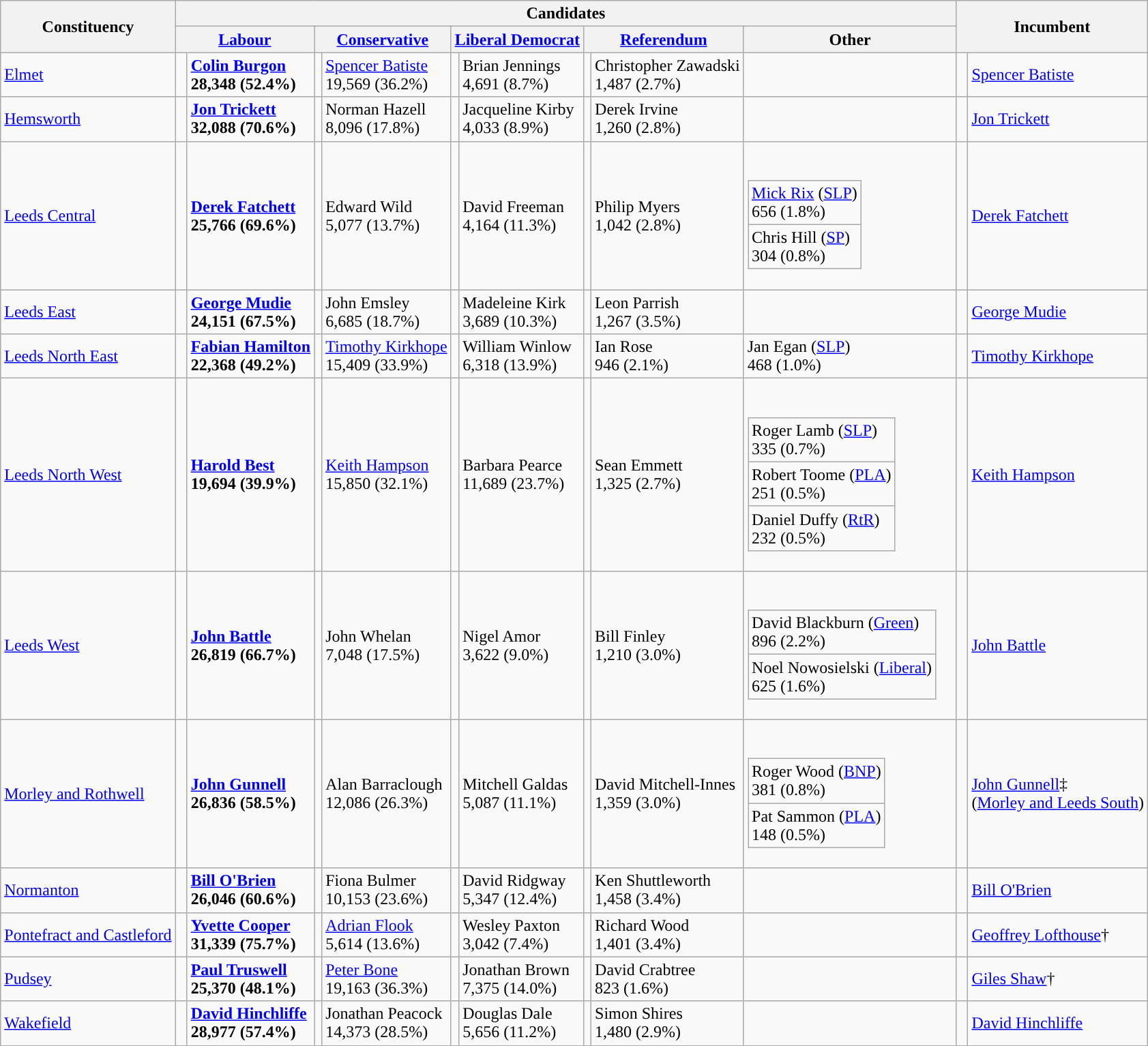<table class="wikitable">
<tr>
<th rowspan="2">Constituency</th>
<th colspan="9">Candidates</th>
<th colspan="2" rowspan="2">Incumbent</th>
</tr>
<tr>
<th colspan="2"><a href='#'>Labour</a></th>
<th colspan="2"><a href='#'>Conservative</a></th>
<th colspan="2"><a href='#'>Liberal Democrat</a></th>
<th colspan="2"><a href='#'>Referendum</a></th>
<th>Other</th>
</tr>
<tr>
<td><a href='#'>Elmet</a></td>
<td style="color:inherit;background:"> </td>
<td><strong><a href='#'>Colin Burgon</a></strong><br><strong>28,348 (52.4%)</strong></td>
<td></td>
<td><a href='#'>Spencer Batiste</a><br>19,569 (36.2%)</td>
<td></td>
<td>Brian Jennings<br>4,691 (8.7%)</td>
<td></td>
<td>Christopher Zawadski<br>1,487 (2.7%)</td>
<td></td>
<td style="color:inherit;background:"> </td>
<td><a href='#'>Spencer Batiste</a></td>
</tr>
<tr>
<td><a href='#'>Hemsworth</a></td>
<td style="color:inherit;background:"> </td>
<td><strong><a href='#'>Jon Trickett</a></strong><br><strong>32,088 (70.6%)</strong></td>
<td></td>
<td>Norman Hazell<br>8,096 (17.8%)</td>
<td></td>
<td>Jacqueline Kirby<br>4,033 (8.9%)</td>
<td></td>
<td>Derek Irvine<br>1,260 (2.8%)</td>
<td></td>
<td style="color:inherit;background:"> </td>
<td><a href='#'>Jon Trickett</a></td>
</tr>
<tr>
<td><a href='#'>Leeds Central</a></td>
<td style="color:inherit;background:"> </td>
<td><strong><a href='#'>Derek Fatchett</a></strong><br><strong>25,766 (69.6%)</strong></td>
<td></td>
<td>Edward Wild<br>5,077 (13.7%)</td>
<td></td>
<td>David Freeman<br>4,164 (11.3%)</td>
<td></td>
<td>Philip Myers<br>1,042 (2.8%)</td>
<td><br><table class="wikitable">
<tr>
<td><a href='#'>Mick Rix</a> (<a href='#'>SLP</a>)<br>656 (1.8%)</td>
</tr>
<tr>
<td>Chris Hill (<a href='#'>SP</a>)<br>304 (0.8%)</td>
</tr>
</table>
</td>
<td style="color:inherit;background:"> </td>
<td><a href='#'>Derek Fatchett</a></td>
</tr>
<tr>
<td><a href='#'>Leeds East</a></td>
<td style="color:inherit;background:"> </td>
<td><strong><a href='#'>George Mudie</a></strong><br><strong>24,151 (67.5%)</strong></td>
<td></td>
<td>John Emsley<br>6,685 (18.7%)</td>
<td></td>
<td>Madeleine Kirk<br>3,689 (10.3%)</td>
<td></td>
<td>Leon Parrish<br>1,267 (3.5%)</td>
<td></td>
<td style="color:inherit;background:"> </td>
<td><a href='#'>George Mudie</a></td>
</tr>
<tr>
<td><a href='#'>Leeds North East</a></td>
<td style="color:inherit;background:"> </td>
<td><strong><a href='#'>Fabian Hamilton</a></strong><br><strong>22,368 (49.2%)</strong></td>
<td></td>
<td><a href='#'>Timothy Kirkhope</a><br>15,409 (33.9%)</td>
<td></td>
<td>William Winlow<br>6,318 (13.9%)</td>
<td></td>
<td>Ian Rose<br>946 (2.1%)</td>
<td>Jan Egan (<a href='#'>SLP</a>)<br>468 (1.0%)</td>
<td style="color:inherit;background:"> </td>
<td><a href='#'>Timothy Kirkhope</a></td>
</tr>
<tr>
<td><a href='#'>Leeds North West</a></td>
<td style="color:inherit;background:"> </td>
<td><strong><a href='#'>Harold Best</a></strong><br><strong>19,694 (39.9%)</strong></td>
<td></td>
<td><a href='#'>Keith Hampson</a><br>15,850 (32.1%)</td>
<td></td>
<td>Barbara Pearce<br>11,689 (23.7%)</td>
<td></td>
<td>Sean Emmett<br>1,325 (2.7%)</td>
<td><br><table class="wikitable">
<tr>
<td>Roger Lamb (<a href='#'>SLP</a>)<br>335 (0.7%)</td>
</tr>
<tr>
<td>Robert Toome (<a href='#'>PLA</a>)<br>251 (0.5%)</td>
</tr>
<tr>
<td>Daniel Duffy (<a href='#'>RtR</a>)<br>232 (0.5%)</td>
</tr>
</table>
</td>
<td style="color:inherit;background:"> </td>
<td><a href='#'>Keith Hampson</a></td>
</tr>
<tr>
<td><a href='#'>Leeds West</a></td>
<td style="color:inherit;background:"> </td>
<td><strong><a href='#'>John Battle</a></strong><br><strong>26,819 (66.7%)</strong></td>
<td></td>
<td>John Whelan<br>7,048 (17.5%)</td>
<td></td>
<td>Nigel Amor<br>3,622 (9.0%)</td>
<td></td>
<td>Bill Finley<br>1,210 (3.0%)</td>
<td><br><table class="wikitable">
<tr>
<td>David Blackburn (<a href='#'>Green</a>)<br>896 (2.2%)</td>
</tr>
<tr>
<td>Noel Nowosielski (<a href='#'>Liberal</a>)<br>625 (1.6%)</td>
</tr>
</table>
</td>
<td style="color:inherit;background:"> </td>
<td><a href='#'>John Battle</a></td>
</tr>
<tr>
<td><a href='#'>Morley and Rothwell</a></td>
<td style="color:inherit;background:"> </td>
<td><strong><a href='#'>John Gunnell</a></strong><br><strong>26,836 (58.5%)</strong></td>
<td></td>
<td>Alan Barraclough<br>12,086 (26.3%)</td>
<td></td>
<td>Mitchell Galdas<br>5,087 (11.1%)</td>
<td></td>
<td>David Mitchell-Innes<br>1,359 (3.0%)</td>
<td><br><table class="wikitable">
<tr>
<td>Roger Wood (<a href='#'>BNP</a>)<br>381 (0.8%)</td>
</tr>
<tr>
<td>Pat Sammon (<a href='#'>PLA</a>)<br>148 (0.5%)</td>
</tr>
</table>
</td>
<td style="color:inherit;background:"> </td>
<td><a href='#'>John Gunnell</a>‡<br>(<a href='#'>Morley and Leeds South</a>)</td>
</tr>
<tr>
<td><a href='#'>Normanton</a></td>
<td style="color:inherit;background:"> </td>
<td><a href='#'><strong>Bill O'Brien</strong></a><br><strong>26,046 (60.6%)</strong></td>
<td></td>
<td>Fiona Bulmer<br>10,153 (23.6%)</td>
<td></td>
<td>David Ridgway<br>5,347 (12.4%)</td>
<td></td>
<td>Ken Shuttleworth<br>1,458 (3.4%)</td>
<td></td>
<td style="color:inherit;background:"> </td>
<td><a href='#'>Bill O'Brien</a></td>
</tr>
<tr>
<td><a href='#'>Pontefract and Castleford</a></td>
<td style="color:inherit;background:"> </td>
<td><strong><a href='#'>Yvette Cooper</a></strong><br><strong>31,339 (75.7%)</strong></td>
<td></td>
<td><a href='#'>Adrian Flook</a><br>5,614 (13.6%)</td>
<td></td>
<td>Wesley Paxton<br>3,042 (7.4%)</td>
<td></td>
<td>Richard Wood<br>1,401 (3.4%)</td>
<td></td>
<td style="color:inherit;background:"> </td>
<td><a href='#'>Geoffrey Lofthouse</a>†</td>
</tr>
<tr>
<td><a href='#'>Pudsey</a></td>
<td style="color:inherit;background:"> </td>
<td><strong><a href='#'>Paul Truswell</a></strong><br><strong>25,370 (48.1%)</strong></td>
<td></td>
<td><a href='#'>Peter Bone</a><br>19,163 (36.3%)</td>
<td></td>
<td>Jonathan Brown<br>7,375 (14.0%)</td>
<td></td>
<td>David Crabtree<br>823 (1.6%)</td>
<td></td>
<td style="color:inherit;background:"> </td>
<td><a href='#'>Giles Shaw</a>†</td>
</tr>
<tr>
<td><a href='#'>Wakefield</a></td>
<td style="color:inherit;background:"> </td>
<td><strong><a href='#'>David Hinchliffe</a></strong><br><strong>28,977 (57.4%)</strong></td>
<td></td>
<td>Jonathan Peacock<br>14,373 (28.5%)</td>
<td></td>
<td>Douglas Dale<br>5,656 (11.2%)</td>
<td></td>
<td>Simon Shires<br>1,480 (2.9%)</td>
<td></td>
<td style="color:inherit;background:"> </td>
<td><a href='#'>David Hinchliffe</a></td>
</tr>
</table>
